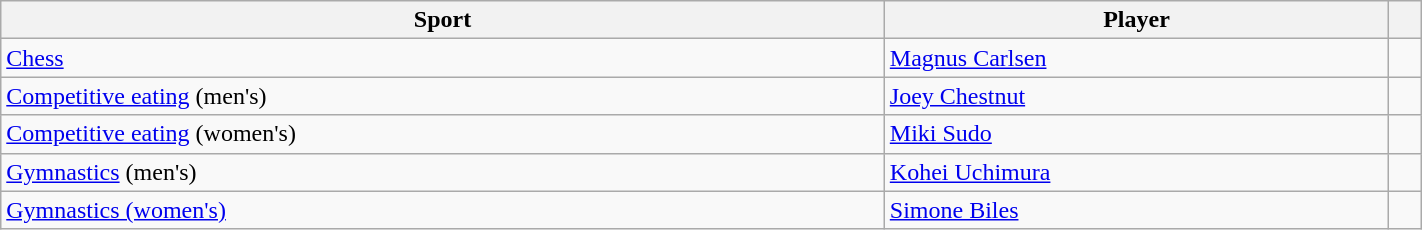<table class="wikitable mw-uncollapsed" style="width:75%;">
<tr>
<th>Sport</th>
<th>Player</th>
<th></th>
</tr>
<tr>
<td><a href='#'>Chess</a></td>
<td><a href='#'>Magnus Carlsen</a></td>
<td></td>
</tr>
<tr>
<td><a href='#'>Competitive eating</a> (men's)</td>
<td><a href='#'>Joey Chestnut</a></td>
<td></td>
</tr>
<tr>
<td><a href='#'>Competitive eating</a> (women's)</td>
<td><a href='#'>Miki Sudo</a></td>
<td></td>
</tr>
<tr>
<td><a href='#'>Gymnastics</a> (men's)</td>
<td><a href='#'>Kohei Uchimura</a></td>
<td></td>
</tr>
<tr>
<td><a href='#'>Gymnastics (women's)</a></td>
<td><a href='#'>Simone Biles</a></td>
<td></td>
</tr>
</table>
